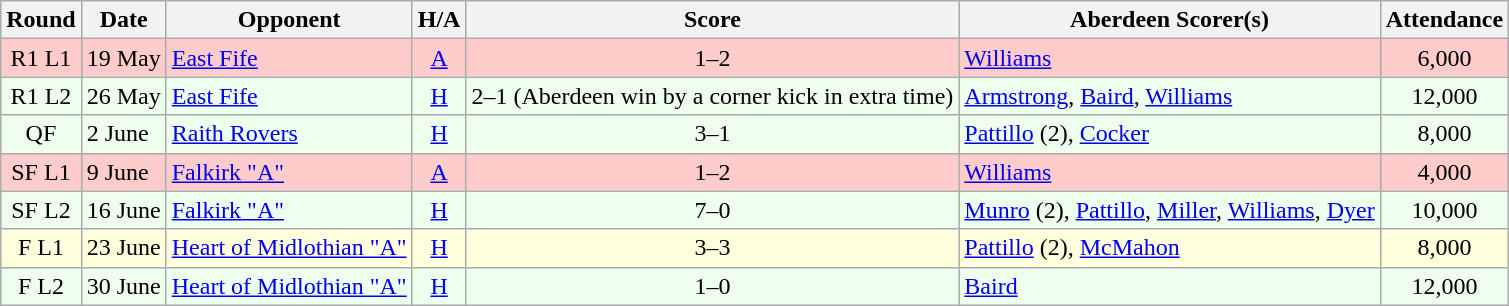<table class="wikitable" style="text-align:center">
<tr>
<th>Round</th>
<th>Date</th>
<th>Opponent</th>
<th>H/A</th>
<th>Score</th>
<th>Aberdeen Scorer(s)</th>
<th>Attendance</th>
</tr>
<tr style="background:#fcc;">
<td>R1 L1</td>
<td align=left>19 May</td>
<td align=left><a href='#'>East Fife</a></td>
<td><a href='#'>A</a></td>
<td>1–2</td>
<td align=left><a href='#'>Williams</a></td>
<td>6,000</td>
</tr>
<tr style="background:#efe;">
<td>R1 L2</td>
<td align=left>26 May</td>
<td align=left><a href='#'>East Fife</a></td>
<td><a href='#'>H</a></td>
<td>2–1 (Aberdeen win by a corner kick in extra time)</td>
<td align=left><a href='#'>Armstrong</a>, <a href='#'>Baird</a>, <a href='#'>Williams</a></td>
<td>12,000</td>
</tr>
<tr style="background:#efe;">
<td>QF</td>
<td align=left>2 June</td>
<td align=left><a href='#'>Raith Rovers</a></td>
<td><a href='#'>H</a></td>
<td>3–1</td>
<td align=left><a href='#'>Pattillo</a> (2), <a href='#'>Cocker</a></td>
<td>8,000</td>
</tr>
<tr style="background:#fcc;">
<td>SF L1</td>
<td align=left>9 June</td>
<td align=left><a href='#'>Falkirk "A"</a></td>
<td><a href='#'>A</a></td>
<td>1–2</td>
<td align=left><a href='#'>Williams</a></td>
<td>4,000</td>
</tr>
<tr style="background:#efe;">
<td>SF L2</td>
<td align=left>16 June</td>
<td align=left><a href='#'>Falkirk "A"</a></td>
<td><a href='#'>H</a></td>
<td>7–0</td>
<td align=left><a href='#'>Munro</a> (2), <a href='#'>Pattillo</a>, <a href='#'>Miller</a>, <a href='#'>Williams</a>, <a href='#'>Dyer</a></td>
<td>10,000</td>
</tr>
<tr style="background:#ffd;">
<td>F L1</td>
<td align=left>23 June</td>
<td align=left><a href='#'>Heart of Midlothian "A"</a></td>
<td><a href='#'>H</a></td>
<td>3–3</td>
<td align=left><a href='#'>Pattillo</a> (2), <a href='#'>McMahon</a></td>
<td>8,000</td>
</tr>
<tr style="background:#efe;">
<td>F L2</td>
<td align=left>30 June</td>
<td align=left><a href='#'>Heart of Midlothian "A"</a></td>
<td><a href='#'>H</a></td>
<td>1–0</td>
<td align=left><a href='#'>Baird</a></td>
<td>12,000</td>
</tr>
</table>
